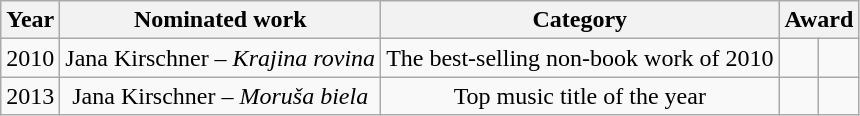<table class="wikitable" style="text-align:center;">
<tr>
<th>Year</th>
<th>Nominated work</th>
<th>Category</th>
<th colspan="2">Award</th>
</tr>
<tr>
<td>2010</td>
<td>Jana Kirschner – <em>Krajina rovina</em></td>
<td>The best-selling non-book work of 2010</td>
<td></td>
<td></td>
</tr>
<tr>
<td>2013</td>
<td>Jana Kirschner – <em>Moruša biela</em></td>
<td>Top music title of the year</td>
<td></td>
<td></td>
</tr>
</table>
